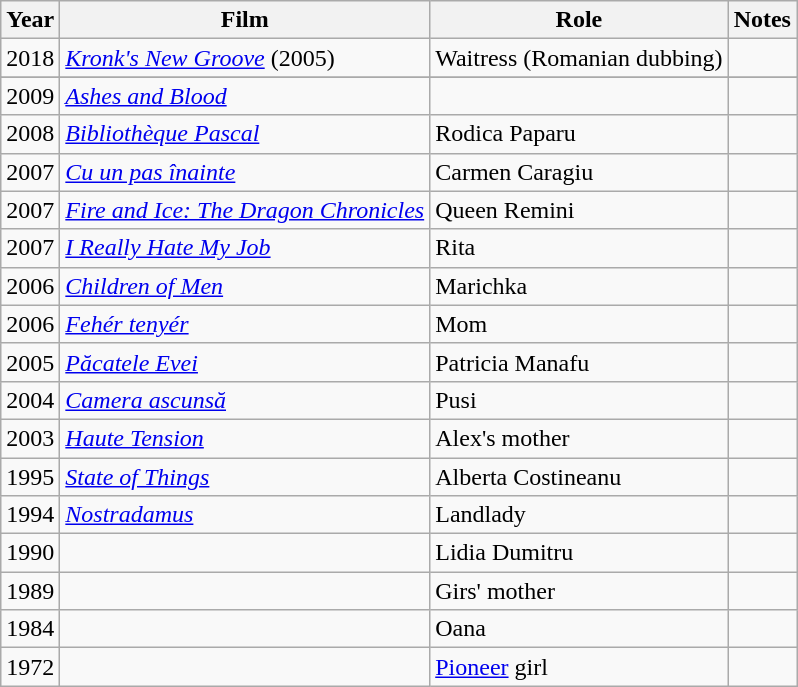<table class="wikitable sortable">
<tr>
<th>Year</th>
<th>Film</th>
<th>Role</th>
<th class="unsortable">Notes</th>
</tr>
<tr>
<td>2018</td>
<td><em><a href='#'>Kronk's New Groove</a></em> (2005)</td>
<td>Waitress (Romanian dubbing)</td>
<td></td>
</tr>
<tr>
</tr>
<tr>
<td>2009</td>
<td><em><a href='#'>Ashes and Blood</a></em></td>
<td></td>
<td></td>
</tr>
<tr>
<td>2008</td>
<td><em><a href='#'>Bibliothèque Pascal</a></em></td>
<td>Rodica Paparu</td>
<td></td>
</tr>
<tr>
<td>2007</td>
<td><em><a href='#'>Cu un pas înainte</a></em></td>
<td>Carmen Caragiu</td>
<td></td>
</tr>
<tr>
<td>2007</td>
<td><em><a href='#'>Fire and Ice: The Dragon Chronicles</a></em></td>
<td>Queen Remini</td>
<td></td>
</tr>
<tr>
<td>2007</td>
<td><em><a href='#'>I Really Hate My Job</a></em></td>
<td>Rita</td>
<td></td>
</tr>
<tr>
<td>2006</td>
<td><em><a href='#'>Children of Men</a></em></td>
<td>Marichka</td>
<td></td>
</tr>
<tr>
<td>2006</td>
<td><em><a href='#'>Fehér tenyér</a></em></td>
<td>Mom</td>
<td></td>
</tr>
<tr>
<td>2005</td>
<td><em><a href='#'>Păcatele Evei</a></em></td>
<td>Patricia Manafu</td>
<td></td>
</tr>
<tr>
<td>2004</td>
<td><em><a href='#'>Camera ascunsă</a></em></td>
<td>Pusi</td>
<td></td>
</tr>
<tr>
<td>2003</td>
<td><em><a href='#'>Haute Tension</a></em></td>
<td>Alex's mother</td>
<td></td>
</tr>
<tr>
<td>1995</td>
<td><em><a href='#'>State of Things</a></em></td>
<td>Alberta Costineanu</td>
<td></td>
</tr>
<tr>
<td>1994</td>
<td><em><a href='#'>Nostradamus</a></em></td>
<td>Landlady</td>
<td></td>
</tr>
<tr>
<td>1990</td>
<td><em></em></td>
<td>Lidia Dumitru</td>
<td></td>
</tr>
<tr>
<td>1989</td>
<td><em></em></td>
<td>Girs' mother</td>
<td></td>
</tr>
<tr>
<td>1984</td>
<td><em></em></td>
<td>Oana</td>
<td></td>
</tr>
<tr>
<td>1972</td>
<td><em></em></td>
<td><a href='#'>Pioneer</a> girl</td>
<td></td>
</tr>
</table>
